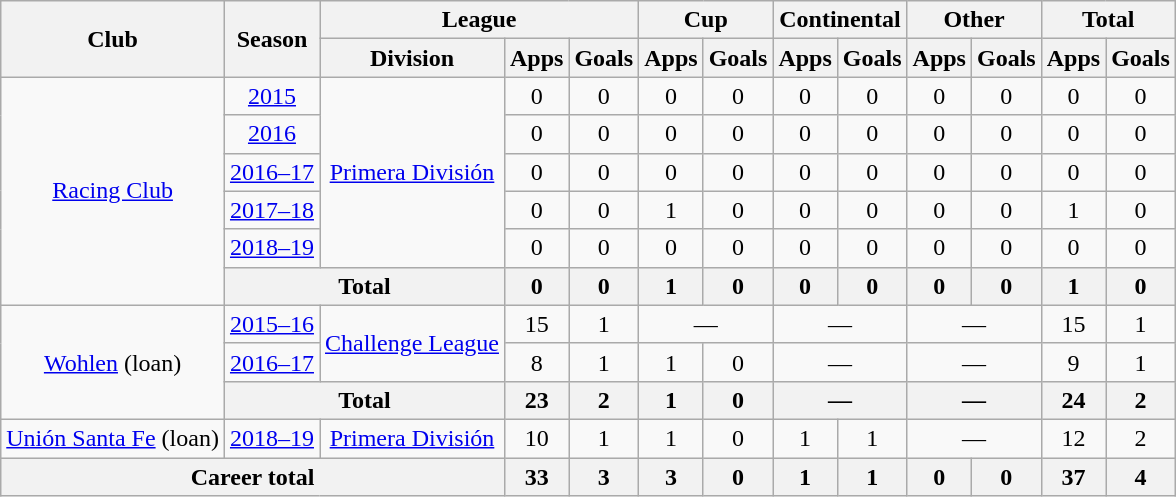<table class="wikitable" style="text-align:center">
<tr>
<th rowspan="2">Club</th>
<th rowspan="2">Season</th>
<th colspan="3">League</th>
<th colspan="2">Cup</th>
<th colspan="2">Continental</th>
<th colspan="2">Other</th>
<th colspan="2">Total</th>
</tr>
<tr>
<th>Division</th>
<th>Apps</th>
<th>Goals</th>
<th>Apps</th>
<th>Goals</th>
<th>Apps</th>
<th>Goals</th>
<th>Apps</th>
<th>Goals</th>
<th>Apps</th>
<th>Goals</th>
</tr>
<tr>
<td rowspan="6"><a href='#'>Racing Club</a></td>
<td><a href='#'>2015</a></td>
<td rowspan="5"><a href='#'>Primera División</a></td>
<td>0</td>
<td>0</td>
<td>0</td>
<td>0</td>
<td>0</td>
<td>0</td>
<td>0</td>
<td>0</td>
<td>0</td>
<td>0</td>
</tr>
<tr>
<td><a href='#'>2016</a></td>
<td>0</td>
<td>0</td>
<td>0</td>
<td>0</td>
<td>0</td>
<td>0</td>
<td>0</td>
<td>0</td>
<td>0</td>
<td>0</td>
</tr>
<tr>
<td><a href='#'>2016–17</a></td>
<td>0</td>
<td>0</td>
<td>0</td>
<td>0</td>
<td>0</td>
<td>0</td>
<td>0</td>
<td>0</td>
<td>0</td>
<td>0</td>
</tr>
<tr>
<td><a href='#'>2017–18</a></td>
<td>0</td>
<td>0</td>
<td>1</td>
<td>0</td>
<td>0</td>
<td>0</td>
<td>0</td>
<td>0</td>
<td>1</td>
<td>0</td>
</tr>
<tr>
<td><a href='#'>2018–19</a></td>
<td>0</td>
<td>0</td>
<td>0</td>
<td>0</td>
<td>0</td>
<td>0</td>
<td>0</td>
<td>0</td>
<td>0</td>
<td>0</td>
</tr>
<tr>
<th colspan="2">Total</th>
<th>0</th>
<th>0</th>
<th>1</th>
<th>0</th>
<th>0</th>
<th>0</th>
<th>0</th>
<th>0</th>
<th>1</th>
<th>0</th>
</tr>
<tr>
<td rowspan="3"><a href='#'>Wohlen</a> (loan)</td>
<td><a href='#'>2015–16</a></td>
<td rowspan="2"><a href='#'>Challenge League</a></td>
<td>15</td>
<td>1</td>
<td colspan="2">—</td>
<td colspan="2">—</td>
<td colspan="2">—</td>
<td>15</td>
<td>1</td>
</tr>
<tr>
<td><a href='#'>2016–17</a></td>
<td>8</td>
<td>1</td>
<td>1</td>
<td>0</td>
<td colspan="2">—</td>
<td colspan="2">—</td>
<td>9</td>
<td>1</td>
</tr>
<tr>
<th colspan="2">Total</th>
<th>23</th>
<th>2</th>
<th>1</th>
<th>0</th>
<th colspan="2">—</th>
<th colspan="2">—</th>
<th>24</th>
<th>2</th>
</tr>
<tr>
<td rowspan="1"><a href='#'>Unión Santa Fe</a> (loan)</td>
<td><a href='#'>2018–19</a></td>
<td rowspan="1"><a href='#'>Primera División</a></td>
<td>10</td>
<td>1</td>
<td>1</td>
<td>0</td>
<td>1</td>
<td>1</td>
<td colspan="2">—</td>
<td>12</td>
<td>2</td>
</tr>
<tr>
<th colspan="3">Career total</th>
<th>33</th>
<th>3</th>
<th>3</th>
<th>0</th>
<th>1</th>
<th>1</th>
<th>0</th>
<th>0</th>
<th>37</th>
<th>4</th>
</tr>
</table>
